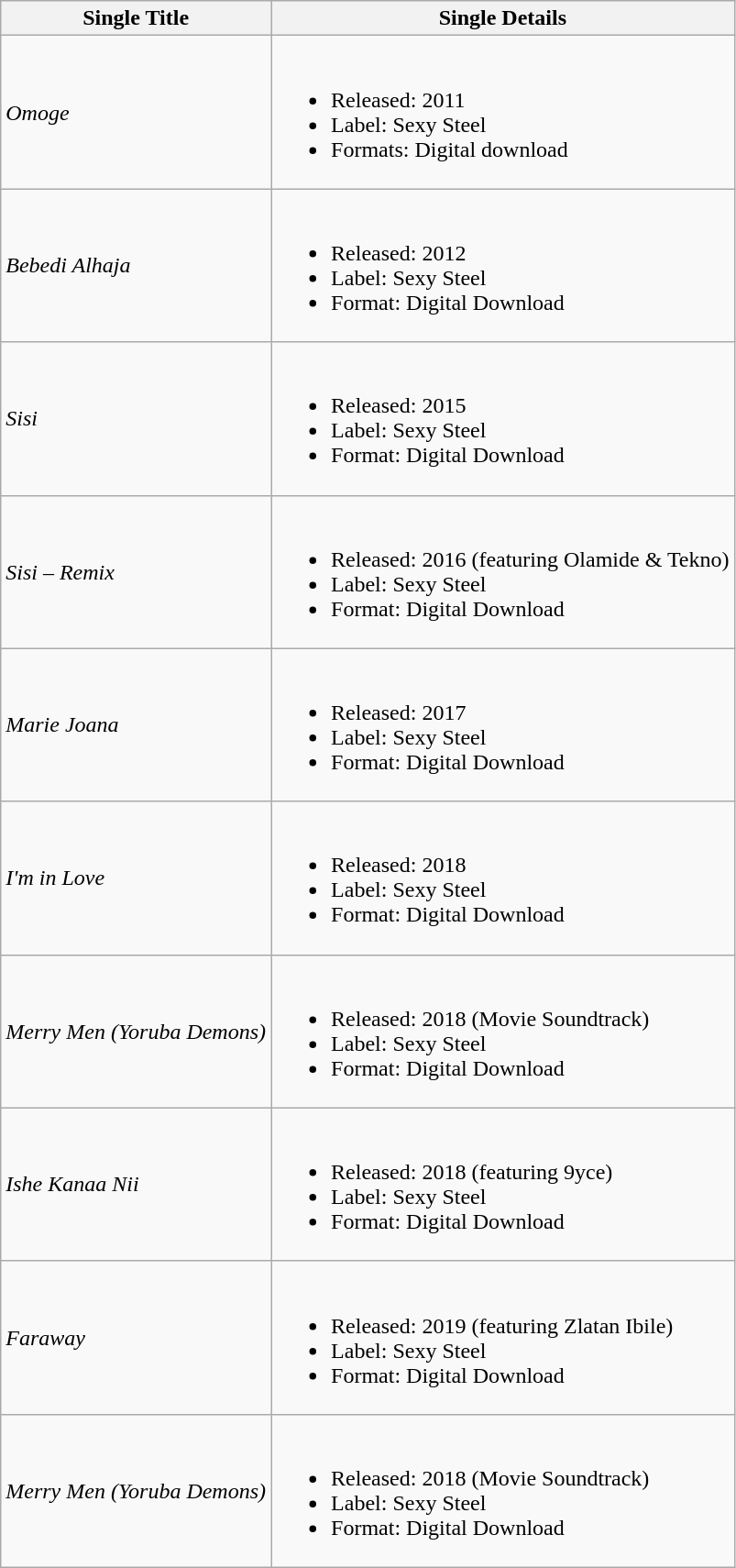<table class="wikitable">
<tr>
<th>Single Title</th>
<th>Single Details</th>
</tr>
<tr>
<td><em>Omoge</em></td>
<td><br><ul><li>Released: 2011</li><li>Label: Sexy Steel</li><li>Formats: Digital download</li></ul></td>
</tr>
<tr>
<td><em>Bebedi Alhaja</em></td>
<td><br><ul><li>Released: 2012</li><li>Label: Sexy Steel</li><li>Format: Digital Download</li></ul></td>
</tr>
<tr>
<td><em>Sisi</em></td>
<td><br><ul><li>Released: 2015</li><li>Label: Sexy Steel</li><li>Format: Digital Download</li></ul></td>
</tr>
<tr>
<td><em>Sisi – Remix</em></td>
<td><br><ul><li>Released: 2016 (featuring Olamide & Tekno)</li><li>Label: Sexy Steel</li><li>Format: Digital Download</li></ul></td>
</tr>
<tr>
<td><em>Marie Joana</em></td>
<td><br><ul><li>Released: 2017</li><li>Label: Sexy Steel</li><li>Format: Digital Download</li></ul></td>
</tr>
<tr>
<td><em>I'm in Love</em></td>
<td><br><ul><li>Released: 2018</li><li>Label: Sexy Steel</li><li>Format: Digital Download</li></ul></td>
</tr>
<tr>
<td><em>Merry Men (Yoruba Demons)</em></td>
<td><br><ul><li>Released: 2018 (Movie Soundtrack)</li><li>Label: Sexy Steel</li><li>Format: Digital Download</li></ul></td>
</tr>
<tr>
<td><em>Ishe Kanaa Nii</em></td>
<td><br><ul><li>Released: 2018 (featuring 9yce)</li><li>Label: Sexy Steel</li><li>Format: Digital Download</li></ul></td>
</tr>
<tr>
<td><em>Faraway</em></td>
<td><br><ul><li>Released: 2019 (featuring Zlatan Ibile)</li><li>Label: Sexy Steel</li><li>Format: Digital Download</li></ul></td>
</tr>
<tr>
<td><em>Merry Men (Yoruba Demons)</em></td>
<td><br><ul><li>Released: 2018 (Movie Soundtrack)</li><li>Label: Sexy Steel</li><li>Format: Digital Download</li></ul></td>
</tr>
</table>
